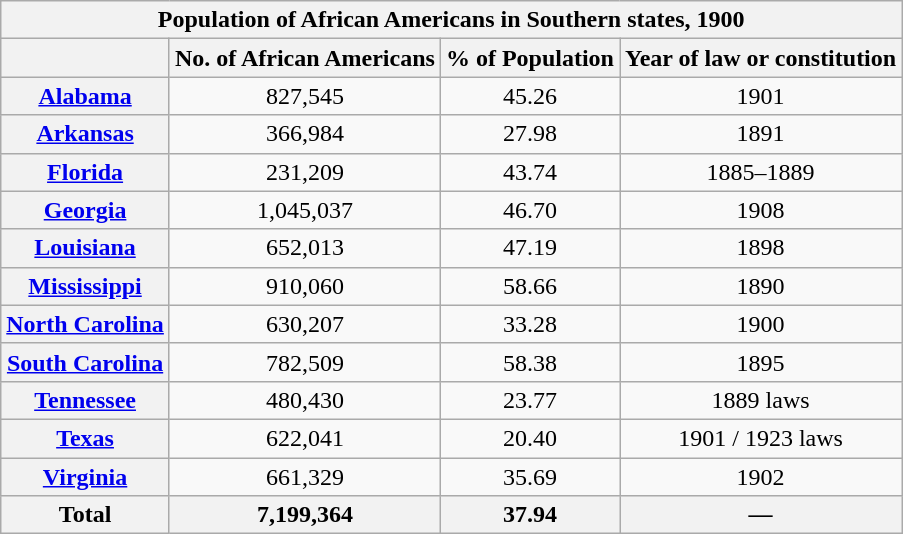<table class="wikitable sortable" style="text-align:center">
<tr>
<th colspan=4>Population of African Americans in Southern states, 1900</th>
</tr>
<tr>
<th></th>
<th>No. of African Americans</th>
<th>% of Population</th>
<th>Year of law or constitution</th>
</tr>
<tr>
<th><a href='#'>Alabama</a></th>
<td>827,545</td>
<td>45.26</td>
<td>1901</td>
</tr>
<tr>
<th><a href='#'>Arkansas</a></th>
<td>366,984</td>
<td>27.98</td>
<td>1891</td>
</tr>
<tr>
<th><a href='#'>Florida</a></th>
<td>231,209</td>
<td>43.74</td>
<td>1885–1889</td>
</tr>
<tr>
<th><a href='#'>Georgia</a></th>
<td>1,045,037</td>
<td>46.70</td>
<td>1908</td>
</tr>
<tr>
<th><a href='#'>Louisiana</a></th>
<td>652,013</td>
<td>47.19</td>
<td>1898</td>
</tr>
<tr>
<th><a href='#'>Mississippi</a></th>
<td>910,060</td>
<td>58.66</td>
<td>1890</td>
</tr>
<tr>
<th><a href='#'>North Carolina</a></th>
<td>630,207</td>
<td>33.28</td>
<td>1900</td>
</tr>
<tr>
<th><a href='#'>South Carolina</a></th>
<td>782,509</td>
<td>58.38</td>
<td>1895</td>
</tr>
<tr>
<th><a href='#'>Tennessee</a></th>
<td>480,430</td>
<td>23.77</td>
<td>1889 laws</td>
</tr>
<tr>
<th><a href='#'>Texas</a></th>
<td>622,041</td>
<td>20.40</td>
<td>1901 / 1923 laws</td>
</tr>
<tr>
<th><a href='#'>Virginia</a></th>
<td>661,329</td>
<td>35.69</td>
<td>1902</td>
</tr>
<tr>
<th>Total</th>
<th>7,199,364</th>
<th>37.94</th>
<th>—</th>
</tr>
</table>
